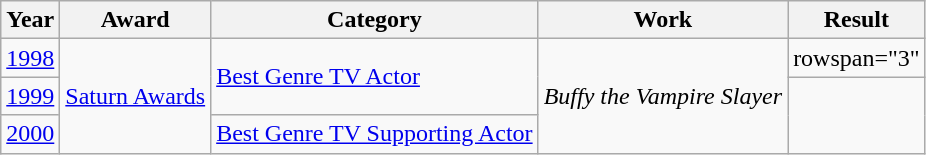<table class="wikitable sortable">
<tr>
<th>Year</th>
<th>Award</th>
<th>Category</th>
<th>Work</th>
<th>Result</th>
</tr>
<tr>
<td><a href='#'>1998</a></td>
<td rowspan="3"><a href='#'>Saturn Awards</a></td>
<td rowspan="2"><a href='#'>Best Genre TV Actor</a></td>
<td rowspan="3"><em>Buffy the Vampire Slayer</em></td>
<td>rowspan="3" </td>
</tr>
<tr>
<td><a href='#'>1999</a></td>
</tr>
<tr>
<td><a href='#'>2000</a></td>
<td><a href='#'>Best Genre TV Supporting Actor</a></td>
</tr>
</table>
